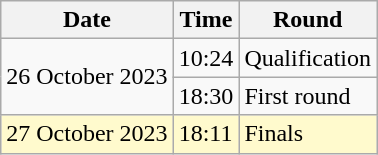<table class="wikitable">
<tr>
<th>Date</th>
<th>Time</th>
<th>Round</th>
</tr>
<tr>
<td rowspan=2>26 October 2023</td>
<td>10:24</td>
<td>Qualification</td>
</tr>
<tr>
<td>18:30</td>
<td>First round</td>
</tr>
<tr style="background:lemonchiffon">
<td>27 October 2023</td>
<td>18:11</td>
<td>Finals</td>
</tr>
</table>
